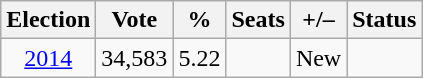<table class="wikitable" style="text-align:center">
<tr>
<th>Election</th>
<th>Vote</th>
<th>%</th>
<th>Seats</th>
<th>+/–</th>
<th>Status</th>
</tr>
<tr>
<td><a href='#'>2014</a></td>
<td>34,583</td>
<td>5.22</td>
<td></td>
<td>New</td>
<td></td>
</tr>
</table>
